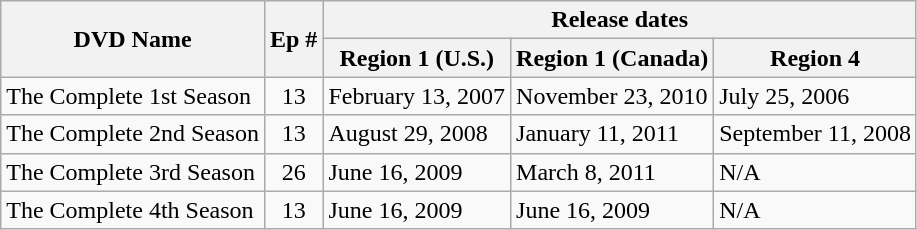<table class="wikitable">
<tr>
<th rowspan="2">DVD Name</th>
<th rowspan="2">Ep #</th>
<th colspan="3">Release dates</th>
</tr>
<tr>
<th>Region 1 (U.S.)</th>
<th>Region 1 (Canada)</th>
<th>Region 4</th>
</tr>
<tr>
<td>The Complete 1st Season</td>
<td style="text-align:center;">13</td>
<td>February 13, 2007</td>
<td>November 23, 2010</td>
<td>July 25, 2006</td>
</tr>
<tr>
<td>The Complete 2nd Season</td>
<td style="text-align:center;">13</td>
<td>August 29, 2008</td>
<td>January 11, 2011</td>
<td>September 11, 2008</td>
</tr>
<tr>
<td>The Complete 3rd Season</td>
<td style="text-align:center;">26</td>
<td>June 16, 2009</td>
<td>March 8, 2011</td>
<td>N/A</td>
</tr>
<tr>
<td>The Complete 4th Season</td>
<td style="text-align:center;">13</td>
<td>June 16, 2009</td>
<td>June 16, 2009</td>
<td>N/A</td>
</tr>
</table>
